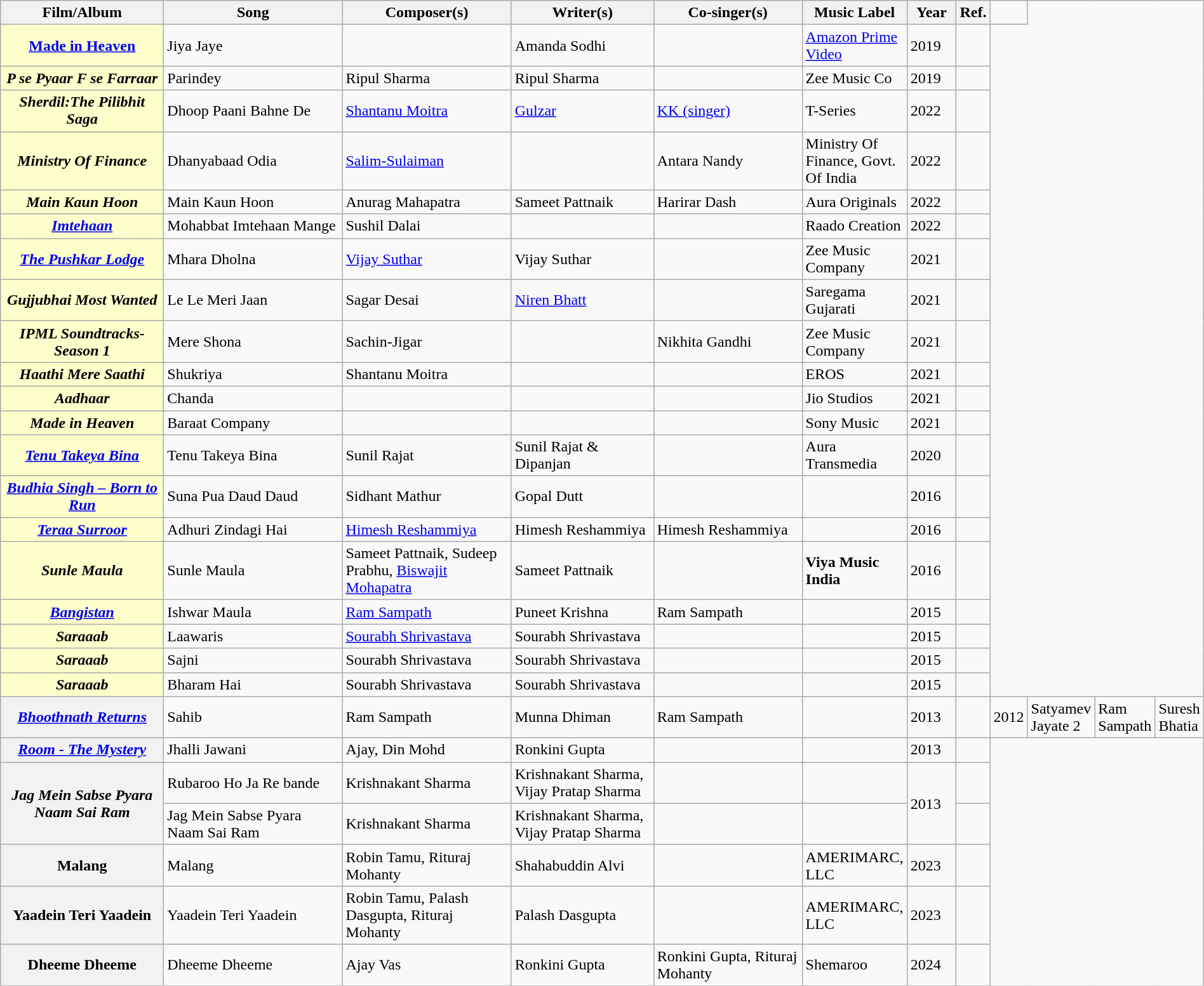<table class="wikitable sortable plainrowheaders" width="100%">
<tr>
<th scope="col" width=19%>Film/Album</th>
<th scope="col" width=22%>Song</th>
<th scope="col" width=20%>Composer(s)</th>
<th scope="col" width=16%>Writer(s)</th>
<th scope="col" width=17%>Co-singer(s)</th>
<th>Music Label</th>
<th scope="col" width=5%>Year</th>
<th scope="col" width=1%>Ref.</th>
<td></td>
</tr>
<tr>
<th scope="row" style="background:#FFFFCC;"><a href='#'>Made in Heaven</a></th>
<td>Jiya Jaye</td>
<td></td>
<td>Amanda Sodhi</td>
<td></td>
<td><a href='#'>Amazon Prime Video</a></td>
<td>2019</td>
<td></td>
</tr>
<tr>
<th scope="row" style="background:#FFFFCC;"><em>P se Pyaar F se Farraar</em></th>
<td>Parindey</td>
<td>Ripul Sharma</td>
<td>Ripul Sharma</td>
<td></td>
<td>Zee Music Co</td>
<td>2019</td>
<td></td>
</tr>
<tr>
<th scope="row" style="background:#FFFFCC;"><em>Sherdil:The Pilibhit Saga</em></th>
<td>Dhoop Paani Bahne De</td>
<td><a href='#'>Shantanu Moitra</a></td>
<td><a href='#'>Gulzar</a></td>
<td><a href='#'>KK (singer)</a></td>
<td>T-Series</td>
<td>2022</td>
<td></td>
</tr>
<tr>
<th scope="row" style="background:#FFFFCC;"><em>Ministry Of Finance</em></th>
<td>Dhanyabaad Odia</td>
<td><a href='#'>Salim-Sulaiman</a></td>
<td></td>
<td>Antara Nandy</td>
<td>Ministry Of Finance, Govt. Of India</td>
<td>2022</td>
<td></td>
</tr>
<tr>
<th scope="row" style="background:#FFFFCC;"><em>Main Kaun Hoon</em></th>
<td>Main Kaun Hoon</td>
<td>Anurag Mahapatra</td>
<td>Sameet Pattnaik</td>
<td>Harirar Dash</td>
<td>Aura Originals</td>
<td>2022</td>
<td></td>
</tr>
<tr>
<th scope="row" style="background:#FFFFCC;"><em><a href='#'>Imtehaan</a></em></th>
<td>Mohabbat Imtehaan Mange</td>
<td>Sushil Dalai</td>
<td></td>
<td></td>
<td>Raado Creation</td>
<td>2022</td>
<td></td>
</tr>
<tr>
<th scope="row" style="background:#FFFFCC;"><em><a href='#'>The Pushkar Lodge</a></em></th>
<td>Mhara Dholna</td>
<td><a href='#'>Vijay Suthar</a></td>
<td>Vijay Suthar</td>
<td></td>
<td>Zee Music Company</td>
<td>2021</td>
<td></td>
</tr>
<tr>
<th scope="row" style="background:#FFFFCC;"><em>Gujjubhai Most Wanted</em></th>
<td>Le Le Meri Jaan</td>
<td>Sagar Desai</td>
<td><a href='#'>Niren Bhatt</a></td>
<td></td>
<td>Saregama Gujarati</td>
<td>2021</td>
<td></td>
</tr>
<tr>
<th scope="row" style="background:#FFFFCC;"><em>IPML Soundtracks-Season 1</em></th>
<td>Mere Shona</td>
<td>Sachin-Jigar</td>
<td></td>
<td>Nikhita Gandhi</td>
<td>Zee Music Company</td>
<td>2021</td>
<td></td>
</tr>
<tr>
<th scope="row" style="background:#FFFFCC;"><em>Haathi Mere Saathi</em></th>
<td>Shukriya</td>
<td>Shantanu Moitra</td>
<td></td>
<td></td>
<td>EROS</td>
<td>2021</td>
<td></td>
</tr>
<tr>
<th scope="row" style="background:#FFFFCC;"><em>Aadhaar</em></th>
<td>Chanda</td>
<td></td>
<td></td>
<td></td>
<td>Jio Studios</td>
<td>2021</td>
<td></td>
</tr>
<tr>
<th scope="row" style="background:#FFFFCC;"><em>Made in Heaven</em></th>
<td>Baraat Company</td>
<td></td>
<td></td>
<td></td>
<td>Sony Music</td>
<td>2021</td>
<td></td>
</tr>
<tr>
<th scope="row" style="background:#FFFFCC;"><em><a href='#'>Tenu Takeya Bina</a></em></th>
<td>Tenu Takeya Bina</td>
<td>Sunil Rajat</td>
<td>Sunil Rajat & Dipanjan</td>
<td></td>
<td>Aura Transmedia</td>
<td>2020</td>
<td></td>
</tr>
<tr>
<th scope="row" style="background:#FFFFCC;"><em><a href='#'>Budhia Singh – Born to Run</a></em></th>
<td>Suna Pua Daud Daud</td>
<td>Sidhant Mathur</td>
<td>Gopal Dutt</td>
<td></td>
<td></td>
<td>2016</td>
<td></td>
</tr>
<tr>
<th scope="row" style="background:#FFFFCC;"><em><a href='#'>Teraa Surroor</a></em></th>
<td>Adhuri Zindagi Hai</td>
<td><a href='#'>Himesh Reshammiya</a></td>
<td>Himesh Reshammiya</td>
<td>Himesh Reshammiya</td>
<td></td>
<td>2016</td>
<td></td>
</tr>
<tr>
<th scope="row" style="background:#FFFFCC;"><em>Sunle Maula</em></th>
<td>Sunle Maula</td>
<td>Sameet Pattnaik, Sudeep Prabhu, <a href='#'>Biswajit Mohapatra</a></td>
<td>Sameet Pattnaik</td>
<td></td>
<td><strong>Viya Music India</strong></td>
<td>2016</td>
<td></td>
</tr>
<tr>
<th scope="row" style="background:#FFFFCC;"><em><a href='#'>Bangistan</a></em></th>
<td>Ishwar Maula</td>
<td><a href='#'>Ram Sampath</a></td>
<td>Puneet Krishna</td>
<td>Ram Sampath</td>
<td></td>
<td>2015</td>
<td></td>
</tr>
<tr>
<th scope="row" style="background:#FFFFCC;"><em>Saraaab</em></th>
<td>Laawaris</td>
<td><a href='#'>Sourabh Shrivastava</a></td>
<td>Sourabh Shrivastava</td>
<td></td>
<td></td>
<td>2015</td>
<td></td>
</tr>
<tr>
<th scope="row" style="background:#FFFFCC;"><em>Saraaab</em></th>
<td>Sajni</td>
<td>Sourabh Shrivastava</td>
<td>Sourabh Shrivastava</td>
<td></td>
<td></td>
<td>2015</td>
<td></td>
</tr>
<tr>
<th scope="row" style="background:#FFFFCC;"><em>Saraaab</em></th>
<td>Bharam Hai</td>
<td>Sourabh Shrivastava</td>
<td>Sourabh Shrivastava</td>
<td></td>
<td></td>
<td>2015</td>
<td></td>
</tr>
<tr>
<th scope="row"><em><a href='#'>Bhoothnath Returns</a></em></th>
<td>Sahib</td>
<td>Ram Sampath</td>
<td>Munna Dhiman</td>
<td>Ram Sampath</td>
<td></td>
<td>2013</td>
<td></td>
<td>2012</td>
<td>Satyamev Jayate 2</td>
<td>Ram Sampath</td>
<td>Suresh Bhatia</td>
</tr>
<tr>
<th scope="row"><em><a href='#'>Room - The Mystery</a></em></th>
<td>Jhalli Jawani</td>
<td>Ajay, Din Mohd</td>
<td>Ronkini Gupta</td>
<td></td>
<td></td>
<td>2013</td>
<td></td>
</tr>
<tr>
<th scope="row" rowspan="2"><em>Jag Mein Sabse Pyara Naam Sai Ram</em></th>
<td>Rubaroo Ho Ja Re bande</td>
<td>Krishnakant Sharma</td>
<td>Krishnakant Sharma, Vijay Pratap Sharma</td>
<td></td>
<td></td>
<td rowspan="2">2013</td>
<td></td>
</tr>
<tr>
<td>Jag Mein Sabse Pyara Naam Sai Ram</td>
<td>Krishnakant Sharma</td>
<td>Krishnakant Sharma, Vijay Pratap Sharma</td>
<td></td>
<td></td>
<td></td>
</tr>
<tr>
<th>Malang</th>
<td>Malang</td>
<td>Robin Tamu, Rituraj Mohanty</td>
<td>Shahabuddin Alvi</td>
<td></td>
<td>AMERIMARC, LLC</td>
<td>2023</td>
<td></td>
</tr>
<tr>
<th>Yaadein Teri Yaadein</th>
<td>Yaadein Teri Yaadein</td>
<td>Robin Tamu, Palash Dasgupta, Rituraj Mohanty</td>
<td>Palash Dasgupta</td>
<td></td>
<td>AMERIMARC, LLC</td>
<td>2023</td>
<td></td>
</tr>
<tr>
<th>Dheeme Dheeme</th>
<td>Dheeme Dheeme</td>
<td>Ajay Vas</td>
<td>Ronkini Gupta</td>
<td>Ronkini Gupta, Rituraj Mohanty</td>
<td>Shemaroo</td>
<td>2024</td>
<td></td>
</tr>
<tr>
</tr>
</table>
